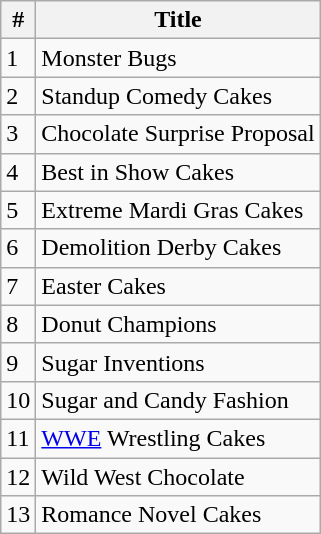<table class="wikitable">
<tr>
<th>#</th>
<th>Title</th>
</tr>
<tr>
<td>1</td>
<td>Monster Bugs</td>
</tr>
<tr>
<td>2</td>
<td>Standup Comedy Cakes</td>
</tr>
<tr>
<td>3</td>
<td>Chocolate Surprise Proposal</td>
</tr>
<tr>
<td>4</td>
<td>Best in Show Cakes</td>
</tr>
<tr>
<td>5</td>
<td>Extreme Mardi Gras Cakes</td>
</tr>
<tr>
<td>6</td>
<td>Demolition Derby Cakes</td>
</tr>
<tr>
<td>7</td>
<td>Easter Cakes</td>
</tr>
<tr>
<td>8</td>
<td>Donut Champions</td>
</tr>
<tr>
<td>9</td>
<td>Sugar Inventions</td>
</tr>
<tr>
<td>10</td>
<td>Sugar and Candy Fashion</td>
</tr>
<tr>
<td>11</td>
<td><a href='#'>WWE</a> Wrestling Cakes</td>
</tr>
<tr>
<td>12</td>
<td>Wild West Chocolate</td>
</tr>
<tr>
<td>13</td>
<td>Romance Novel Cakes</td>
</tr>
</table>
